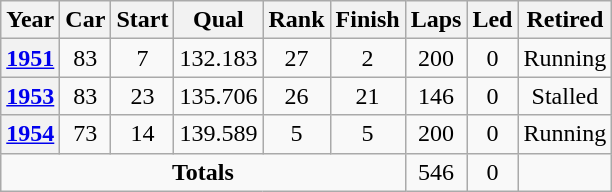<table class="wikitable" style="text-align:center">
<tr>
<th>Year</th>
<th>Car</th>
<th>Start</th>
<th>Qual</th>
<th>Rank</th>
<th>Finish</th>
<th>Laps</th>
<th>Led</th>
<th>Retired</th>
</tr>
<tr>
<th><a href='#'>1951</a></th>
<td>83</td>
<td>7</td>
<td>132.183</td>
<td>27</td>
<td>2</td>
<td>200</td>
<td>0</td>
<td>Running</td>
</tr>
<tr>
<th><a href='#'>1953</a></th>
<td>83</td>
<td>23</td>
<td>135.706</td>
<td>26</td>
<td>21</td>
<td>146</td>
<td>0</td>
<td>Stalled</td>
</tr>
<tr>
<th><a href='#'>1954</a></th>
<td>73</td>
<td>14</td>
<td>139.589</td>
<td>5</td>
<td>5</td>
<td>200</td>
<td>0</td>
<td>Running</td>
</tr>
<tr>
<td colspan=6><strong>Totals</strong></td>
<td>546</td>
<td>0</td>
<td></td>
</tr>
</table>
